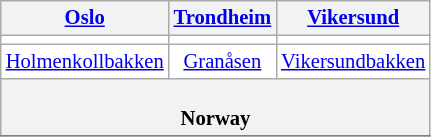<table class="wikitable plainrowheaders" style="background:#fff; font-size:86%; line-height:16px; border:grey solid 1px; border-collapse:collapse;">
<tr>
<th> <a href='#'>Oslo</a></th>
<th> <a href='#'>Trondheim</a></th>
<th> <a href='#'>Vikersund</a></th>
</tr>
<tr>
<td align=center></td>
<td align=center></td>
<td align=center></td>
</tr>
<tr>
<td align=center><a href='#'>Holmenkollbakken</a></td>
<td align=center><a href='#'>Granåsen</a></td>
<td align=center><a href='#'>Vikersundbakken</a></td>
</tr>
<tr>
<th colspan="5"><br>Norway
</th>
</tr>
<tr>
</tr>
</table>
